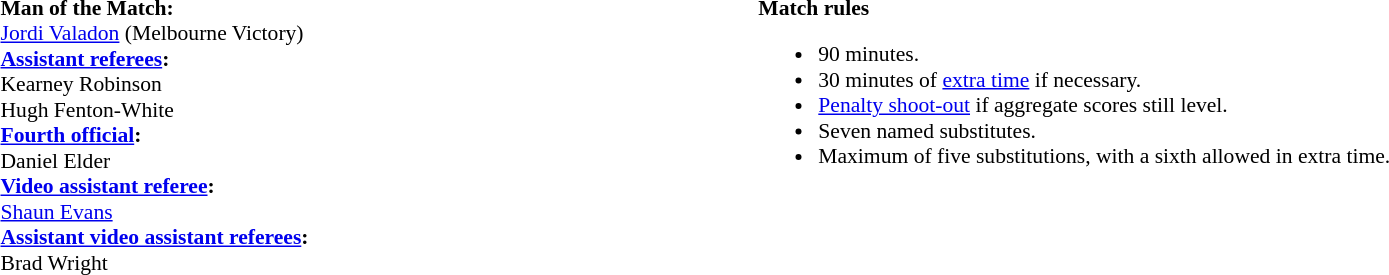<table width=100% style="font-size:90%">
<tr>
<td><br><strong>Man of the Match:</strong>
<br><a href='#'>Jordi Valadon</a> (Melbourne Victory)<br><strong><a href='#'>Assistant referees</a>:</strong>
<br>Kearney Robinson
<br>Hugh Fenton-White
<br><strong><a href='#'>Fourth official</a>:</strong>
<br>Daniel Elder
<br><strong><a href='#'>Video assistant referee</a>:</strong>
<br><a href='#'>Shaun Evans</a>
<br><strong><a href='#'>Assistant video assistant referees</a>:</strong>
<br>Brad Wright</td>
<td style="width:60%; vertical-align:top;"><br><strong>Match rules</strong><ul><li>90 minutes.</li><li>30 minutes of <a href='#'>extra time</a> if necessary.</li><li><a href='#'>Penalty shoot-out</a> if aggregate scores still level.</li><li>Seven named substitutes.</li><li>Maximum of five substitutions, with a sixth allowed in extra time.</li></ul></td>
</tr>
</table>
